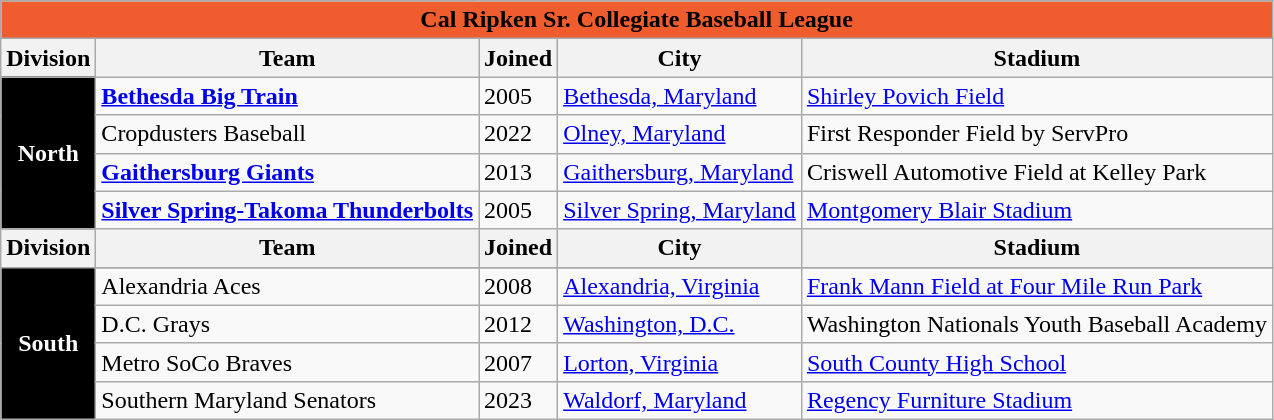<table class="wikitable">
<tr>
<th style="background:#ef5c2d; color:black;;" colspan="5">Cal Ripken Sr. Collegiate Baseball League</th>
</tr>
<tr>
<th>Division</th>
<th>Team</th>
<th>Joined</th>
<th>City</th>
<th>Stadium</th>
</tr>
<tr>
<th rowspan="4" style="background:black; color:white;">North</th>
<td><strong><a href='#'>Bethesda Big Train</a></strong></td>
<td>2005</td>
<td><a href='#'>Bethesda, Maryland</a></td>
<td><a href='#'>Shirley Povich Field</a></td>
</tr>
<tr>
<td>Cropdusters Baseball</td>
<td>2022</td>
<td><a href='#'>Olney, Maryland</a></td>
<td>First Responder Field by ServPro</td>
</tr>
<tr>
<td><strong><a href='#'>Gaithersburg Giants</a></strong></td>
<td>2013</td>
<td><a href='#'>Gaithersburg, Maryland</a></td>
<td>Criswell Automotive Field at Kelley Park</td>
</tr>
<tr>
<td><strong><a href='#'>Silver Spring-Takoma Thunderbolts</a></strong></td>
<td>2005</td>
<td><a href='#'>Silver Spring, Maryland</a></td>
<td><a href='#'>Montgomery Blair Stadium</a></td>
</tr>
<tr>
<th>Division</th>
<th>Team</th>
<th>Joined</th>
<th>City</th>
<th>Stadium</th>
</tr>
<tr>
<th rowspan="5" style="background:black; color:white;">South</th>
</tr>
<tr>
<td>Alexandria Aces</td>
<td>2008</td>
<td><a href='#'>Alexandria, Virginia</a></td>
<td><a href='#'>Frank Mann Field at Four Mile Run Park</a></td>
</tr>
<tr>
<td>D.C. Grays</td>
<td>2012</td>
<td><a href='#'>Washington, D.C.</a></td>
<td>Washington Nationals Youth Baseball Academy</td>
</tr>
<tr>
<td>Metro SoCo Braves</td>
<td>2007</td>
<td><a href='#'>Lorton, Virginia</a></td>
<td><a href='#'>South County High School</a></td>
</tr>
<tr>
<td>Southern Maryland Senators</td>
<td>2023</td>
<td><a href='#'>Waldorf, Maryland</a></td>
<td><a href='#'>Regency Furniture Stadium</a></td>
</tr>
</table>
